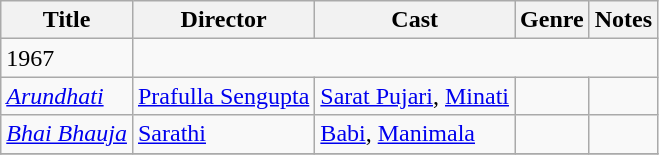<table class="wikitable">
<tr>
<th>Title</th>
<th>Director</th>
<th>Cast</th>
<th>Genre</th>
<th>Notes</th>
</tr>
<tr>
<td>1967</td>
</tr>
<tr>
<td><em><a href='#'>Arundhati</a></em> </td>
<td><a href='#'>Prafulla Sengupta</a></td>
<td><a href='#'>Sarat Pujari</a>, <a href='#'>Minati</a></td>
<td></td>
<td></td>
</tr>
<tr>
<td><em><a href='#'>Bhai Bhauja</a></em></td>
<td><a href='#'>Sarathi</a></td>
<td><a href='#'>Babi</a>, <a href='#'>Manimala</a></td>
<td></td>
<td></td>
</tr>
<tr>
</tr>
</table>
